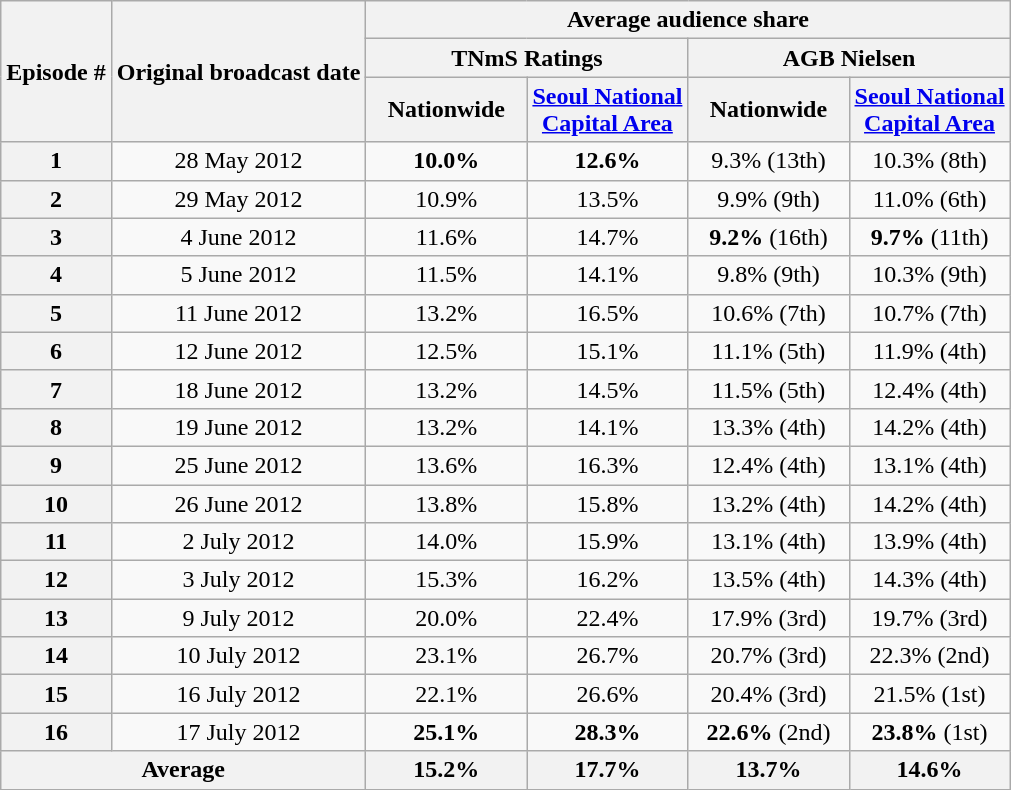<table class=wikitable style="text-align:center">
<tr>
<th rowspan="3">Episode #</th>
<th rowspan="3">Original broadcast date</th>
<th colspan="4">Average audience share</th>
</tr>
<tr>
<th colspan="2">TNmS Ratings</th>
<th colspan="2">AGB Nielsen</th>
</tr>
<tr>
<th width=100>Nationwide</th>
<th width=100><a href='#'>Seoul National Capital Area</a></th>
<th width=100>Nationwide</th>
<th width=100><a href='#'>Seoul National Capital Area</a></th>
</tr>
<tr>
<th>1</th>
<td>28 May 2012</td>
<td><span><strong>10.0%</strong></span></td>
<td><span><strong>12.6%</strong></span></td>
<td>9.3% (13th)</td>
<td>10.3% (8th)</td>
</tr>
<tr>
<th>2</th>
<td>29 May 2012</td>
<td>10.9%</td>
<td>13.5%</td>
<td>9.9% (9th)</td>
<td>11.0% (6th)</td>
</tr>
<tr>
<th>3</th>
<td>4 June 2012</td>
<td>11.6%</td>
<td>14.7%</td>
<td><span><strong>9.2%</strong></span> (16th)</td>
<td><span><strong>9.7%</strong></span> (11th)</td>
</tr>
<tr>
<th>4</th>
<td>5 June 2012</td>
<td>11.5%</td>
<td>14.1%</td>
<td>9.8% (9th)</td>
<td>10.3% (9th)</td>
</tr>
<tr>
<th>5</th>
<td>11 June 2012</td>
<td>13.2%</td>
<td>16.5%</td>
<td>10.6% (7th)</td>
<td>10.7% (7th)</td>
</tr>
<tr>
<th>6</th>
<td>12 June 2012</td>
<td>12.5%</td>
<td>15.1%</td>
<td>11.1% (5th)</td>
<td>11.9% (4th)</td>
</tr>
<tr>
<th>7</th>
<td>18 June 2012</td>
<td>13.2%</td>
<td>14.5%</td>
<td>11.5% (5th)</td>
<td>12.4% (4th)</td>
</tr>
<tr>
<th>8</th>
<td>19 June 2012</td>
<td>13.2%</td>
<td>14.1%</td>
<td>13.3% (4th)</td>
<td>14.2% (4th)</td>
</tr>
<tr>
<th>9</th>
<td>25 June 2012</td>
<td>13.6%</td>
<td>16.3%</td>
<td>12.4% (4th)</td>
<td>13.1% (4th)</td>
</tr>
<tr>
<th>10</th>
<td>26 June 2012</td>
<td>13.8%</td>
<td>15.8%</td>
<td>13.2% (4th)</td>
<td>14.2% (4th)</td>
</tr>
<tr>
<th>11</th>
<td>2 July 2012</td>
<td>14.0%</td>
<td>15.9%</td>
<td>13.1% (4th)</td>
<td>13.9% (4th)</td>
</tr>
<tr>
<th>12</th>
<td>3 July 2012</td>
<td>15.3%</td>
<td>16.2%</td>
<td>13.5% (4th)</td>
<td>14.3% (4th)</td>
</tr>
<tr>
<th>13</th>
<td>9 July 2012</td>
<td>20.0%</td>
<td>22.4%</td>
<td>17.9% (3rd)</td>
<td>19.7% (3rd)</td>
</tr>
<tr>
<th>14</th>
<td>10 July 2012</td>
<td>23.1%</td>
<td>26.7%</td>
<td>20.7% (3rd)</td>
<td>22.3% (2nd)</td>
</tr>
<tr>
<th>15</th>
<td>16 July 2012</td>
<td>22.1%</td>
<td>26.6%</td>
<td>20.4% (3rd)</td>
<td>21.5% (1st)</td>
</tr>
<tr>
<th>16</th>
<td>17 July 2012</td>
<td><span><strong>25.1%</strong></span></td>
<td><span><strong>28.3%</strong></span></td>
<td><span><strong>22.6%</strong></span> (2nd)</td>
<td><span><strong>23.8%</strong></span> (1st)</td>
</tr>
<tr>
<th colspan=2>Average</th>
<th>15.2%</th>
<th>17.7%</th>
<th>13.7%</th>
<th>14.6%</th>
</tr>
</table>
